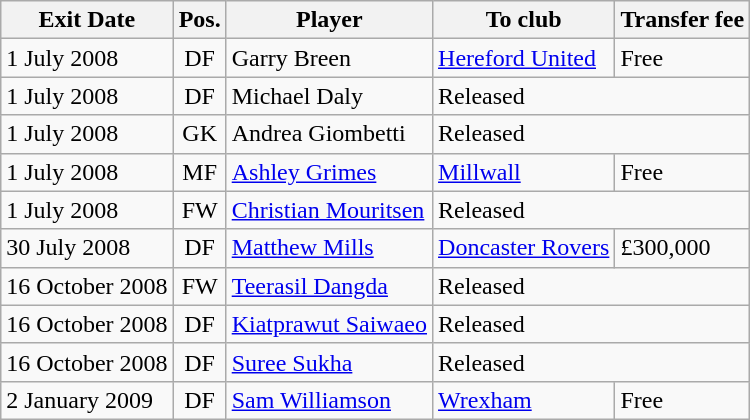<table class="wikitable">
<tr>
<th>Exit Date</th>
<th>Pos.</th>
<th>Player</th>
<th>To club</th>
<th>Transfer fee</th>
</tr>
<tr>
<td>1 July 2008</td>
<td style="text-align:center;">DF</td>
<td> Garry Breen</td>
<td> <a href='#'>Hereford United</a></td>
<td>Free</td>
</tr>
<tr>
<td>1 July 2008</td>
<td style="text-align:center;">DF</td>
<td> Michael Daly</td>
<td colspan="2">Released</td>
</tr>
<tr>
<td>1 July 2008</td>
<td style="text-align:center;">GK</td>
<td> Andrea Giombetti</td>
<td colspan="2">Released</td>
</tr>
<tr>
<td>1 July 2008</td>
<td style="text-align:center;">MF</td>
<td> <a href='#'>Ashley Grimes</a></td>
<td> <a href='#'>Millwall</a></td>
<td>Free</td>
</tr>
<tr>
<td>1 July 2008</td>
<td style="text-align:center;">FW</td>
<td> <a href='#'>Christian Mouritsen</a></td>
<td colspan="2">Released</td>
</tr>
<tr>
<td>30 July 2008</td>
<td style="text-align:center;">DF</td>
<td> <a href='#'>Matthew Mills</a></td>
<td> <a href='#'>Doncaster Rovers</a></td>
<td>£300,000</td>
</tr>
<tr>
<td>16 October 2008</td>
<td style="text-align:center;">FW</td>
<td> <a href='#'>Teerasil Dangda</a></td>
<td colspan="2">Released</td>
</tr>
<tr>
<td>16 October 2008</td>
<td style="text-align:center;">DF</td>
<td> <a href='#'>Kiatprawut Saiwaeo</a></td>
<td colspan="2">Released</td>
</tr>
<tr>
<td>16 October 2008</td>
<td style="text-align:center;">DF</td>
<td> <a href='#'>Suree Sukha</a></td>
<td colspan="2">Released</td>
</tr>
<tr>
<td>2 January 2009</td>
<td style="text-align:center;">DF</td>
<td> <a href='#'>Sam Williamson</a></td>
<td> <a href='#'>Wrexham</a></td>
<td>Free</td>
</tr>
</table>
